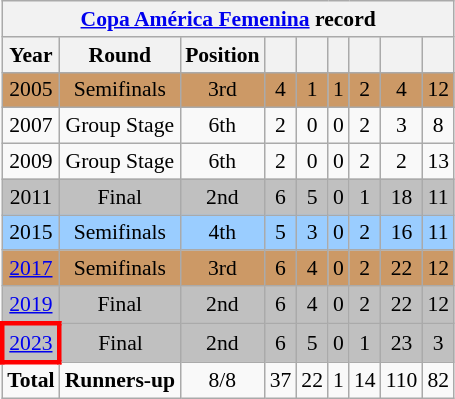<table class="wikitable" style="text-align: center;font-size:90%;">
<tr>
<th colspan=10><a href='#'>Copa América Femenina</a> record</th>
</tr>
<tr>
<th>Year</th>
<th>Round</th>
<th>Position</th>
<th></th>
<th></th>
<th></th>
<th></th>
<th></th>
<th></th>
</tr>
<tr bgcolor=cc9966>
<td> 2005</td>
<td>Semifinals</td>
<td>3rd</td>
<td>4</td>
<td>1</td>
<td>1</td>
<td>2</td>
<td>4</td>
<td>12</td>
</tr>
<tr>
<td> 2007</td>
<td>Group Stage</td>
<td>6th</td>
<td>2</td>
<td>0</td>
<td>0</td>
<td>2</td>
<td>3</td>
<td>8</td>
</tr>
<tr>
<td> 2009</td>
<td>Group Stage</td>
<td>6th</td>
<td>2</td>
<td>0</td>
<td>0</td>
<td>2</td>
<td>2</td>
<td>13</td>
</tr>
<tr bgcolor=silver>
<td> 2011</td>
<td>Final</td>
<td>2nd</td>
<td>6</td>
<td>5</td>
<td>0</td>
<td>1</td>
<td>18</td>
<td>11</td>
</tr>
<tr bgcolor=9acdff>
<td> 2015</td>
<td>Semifinals</td>
<td>4th</td>
<td>5</td>
<td>3</td>
<td>0</td>
<td>2</td>
<td>16</td>
<td>11</td>
</tr>
<tr bgcolor=cc9966>
<td> <a href='#'>2017</a></td>
<td>Semifinals</td>
<td>3rd</td>
<td>6</td>
<td>4</td>
<td>0</td>
<td>2</td>
<td>22</td>
<td>12</td>
</tr>
<tr bgcolor=silver>
<td> <a href='#'>2019</a></td>
<td>Final</td>
<td>2nd</td>
<td>6</td>
<td>4</td>
<td>0</td>
<td>2</td>
<td>22</td>
<td>12</td>
</tr>
<tr bgcolor=silver>
<td style="border: 3px solid red"> <a href='#'>2023</a></td>
<td>Final</td>
<td>2nd</td>
<td>6</td>
<td>5</td>
<td>0</td>
<td>1</td>
<td>23</td>
<td>3</td>
</tr>
<tr>
<td><strong>Total</strong></td>
<td><strong>Runners-up</strong></td>
<td>8/8</td>
<td>37</td>
<td>22</td>
<td>1</td>
<td>14</td>
<td>110</td>
<td>82</td>
</tr>
</table>
